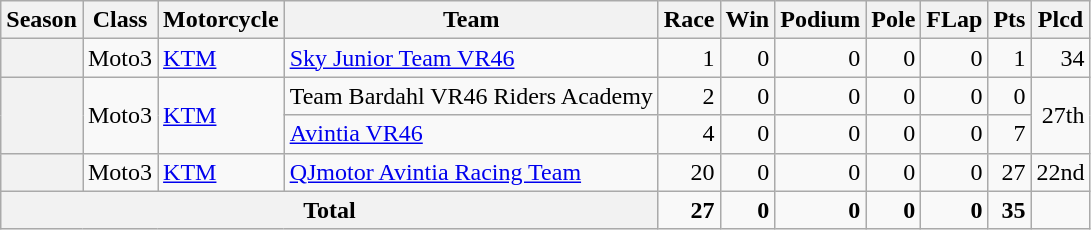<table class="wikitable" style="text-align:right;">
<tr>
<th>Season</th>
<th>Class</th>
<th>Motorcycle</th>
<th>Team</th>
<th>Race</th>
<th>Win</th>
<th>Podium</th>
<th>Pole</th>
<th>FLap</th>
<th>Pts</th>
<th>Plcd</th>
</tr>
<tr>
<th></th>
<td>Moto3</td>
<td style="text-align:left;"><a href='#'>KTM</a></td>
<td style="text-align:left;"><a href='#'>Sky Junior Team VR46</a></td>
<td>1</td>
<td>0</td>
<td>0</td>
<td>0</td>
<td>0</td>
<td>1</td>
<td>34</td>
</tr>
<tr>
<th rowspan="2"></th>
<td rowspan="2">Moto3</td>
<td style="text-align:left;" rowspan="2"><a href='#'>KTM</a></td>
<td style="text-align:left;">Team Bardahl VR46 Riders Academy</td>
<td>2</td>
<td>0</td>
<td>0</td>
<td>0</td>
<td>0</td>
<td>0</td>
<td rowspan="2">27th</td>
</tr>
<tr>
<td style="text-align:left;"><a href='#'>Avintia VR46</a></td>
<td>4</td>
<td>0</td>
<td>0</td>
<td>0</td>
<td>0</td>
<td>7</td>
</tr>
<tr>
<th></th>
<td>Moto3</td>
<td style="text-align:left;"><a href='#'>KTM</a></td>
<td style="text-align:left;"><a href='#'>QJmotor Avintia Racing Team</a></td>
<td>20</td>
<td>0</td>
<td>0</td>
<td>0</td>
<td>0</td>
<td>27</td>
<td>22nd</td>
</tr>
<tr>
<th colspan="4">Total</th>
<td><strong>27</strong></td>
<td><strong>0</strong></td>
<td><strong>0</strong></td>
<td><strong>0</strong></td>
<td><strong>0</strong></td>
<td><strong>35</strong></td>
<td></td>
</tr>
</table>
